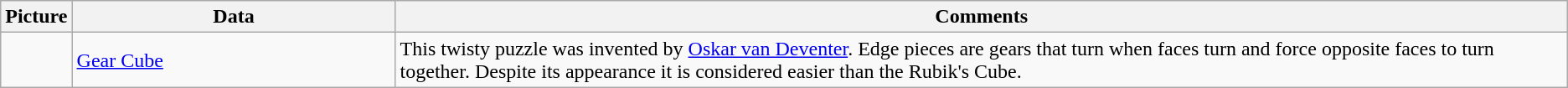<table class="wikitable">
<tr>
<th>Picture</th>
<th width="250">Data</th>
<th>Comments</th>
</tr>
<tr>
<td></td>
<td><a href='#'>Gear Cube</a></td>
<td>This twisty puzzle was invented by <a href='#'>Oskar van Deventer</a>. Edge pieces are gears that turn when faces turn and force opposite faces to turn together. Despite its appearance it is considered easier than the Rubik's Cube.</td>
</tr>
</table>
